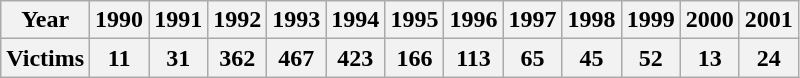<table class="wikitable">
<tr>
<th>Year</th>
<th>1990</th>
<th>1991</th>
<th>1992</th>
<th>1993</th>
<th>1994</th>
<th>1995</th>
<th>1996</th>
<th>1997</th>
<th>1998</th>
<th>1999</th>
<th>2000</th>
<th>2001</th>
</tr>
<tr>
<th>Victims</th>
<th>11</th>
<th>31</th>
<th>362</th>
<th>467</th>
<th>423</th>
<th>166</th>
<th>113</th>
<th>65</th>
<th>45</th>
<th>52</th>
<th>13</th>
<th>24</th>
</tr>
</table>
